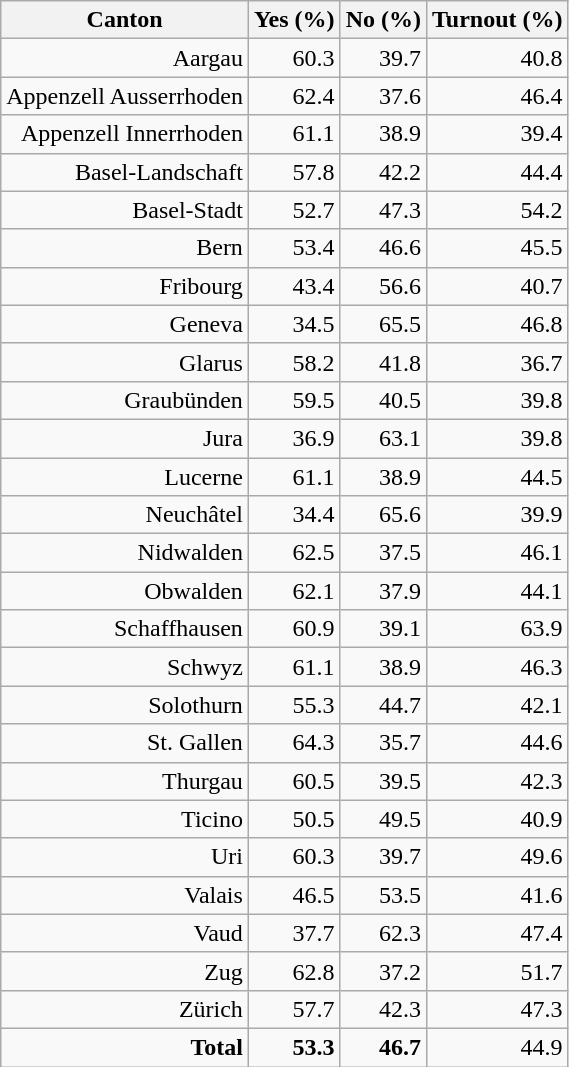<table class="wikitable" style="text-align:right;">
<tr>
<th>Canton</th>
<th>Yes (%)</th>
<th>No (%)</th>
<th>Turnout (%)</th>
</tr>
<tr>
<td>Aargau</td>
<td>60.3</td>
<td>39.7</td>
<td>40.8</td>
</tr>
<tr>
<td>Appenzell Ausserrhoden</td>
<td>62.4</td>
<td>37.6</td>
<td>46.4</td>
</tr>
<tr>
<td>Appenzell Innerrhoden</td>
<td>61.1</td>
<td>38.9</td>
<td>39.4</td>
</tr>
<tr>
<td>Basel-Landschaft</td>
<td>57.8</td>
<td>42.2</td>
<td>44.4</td>
</tr>
<tr>
<td>Basel-Stadt</td>
<td>52.7</td>
<td>47.3</td>
<td>54.2</td>
</tr>
<tr>
<td>Bern</td>
<td>53.4</td>
<td>46.6</td>
<td>45.5</td>
</tr>
<tr>
<td>Fribourg</td>
<td>43.4</td>
<td>56.6</td>
<td>40.7</td>
</tr>
<tr>
<td>Geneva</td>
<td>34.5</td>
<td>65.5</td>
<td>46.8</td>
</tr>
<tr>
<td>Glarus</td>
<td>58.2</td>
<td>41.8</td>
<td>36.7</td>
</tr>
<tr>
<td>Graubünden</td>
<td>59.5</td>
<td>40.5</td>
<td>39.8</td>
</tr>
<tr>
<td>Jura</td>
<td>36.9</td>
<td>63.1</td>
<td>39.8</td>
</tr>
<tr>
<td>Lucerne</td>
<td>61.1</td>
<td>38.9</td>
<td>44.5</td>
</tr>
<tr>
<td>Neuchâtel</td>
<td>34.4</td>
<td>65.6</td>
<td>39.9</td>
</tr>
<tr>
<td>Nidwalden</td>
<td>62.5</td>
<td>37.5</td>
<td>46.1</td>
</tr>
<tr>
<td>Obwalden</td>
<td>62.1</td>
<td>37.9</td>
<td>44.1</td>
</tr>
<tr>
<td>Schaffhausen</td>
<td>60.9</td>
<td>39.1</td>
<td>63.9</td>
</tr>
<tr>
<td>Schwyz</td>
<td>61.1</td>
<td>38.9</td>
<td>46.3</td>
</tr>
<tr>
<td>Solothurn</td>
<td>55.3</td>
<td>44.7</td>
<td>42.1</td>
</tr>
<tr>
<td>St. Gallen</td>
<td>64.3</td>
<td>35.7</td>
<td>44.6</td>
</tr>
<tr>
<td>Thurgau</td>
<td>60.5</td>
<td>39.5</td>
<td>42.3</td>
</tr>
<tr>
<td>Ticino</td>
<td>50.5</td>
<td>49.5</td>
<td>40.9</td>
</tr>
<tr>
<td>Uri</td>
<td>60.3</td>
<td>39.7</td>
<td>49.6</td>
</tr>
<tr>
<td>Valais</td>
<td>46.5</td>
<td>53.5</td>
<td>41.6</td>
</tr>
<tr>
<td>Vaud</td>
<td>37.7</td>
<td>62.3</td>
<td>47.4</td>
</tr>
<tr>
<td>Zug</td>
<td>62.8</td>
<td>37.2</td>
<td>51.7</td>
</tr>
<tr>
<td>Zürich</td>
<td>57.7</td>
<td>42.3</td>
<td>47.3</td>
</tr>
<tr>
<td><strong>Total</strong></td>
<td><strong>53.3</strong></td>
<td><strong>46.7</strong></td>
<td>44.9</td>
</tr>
</table>
